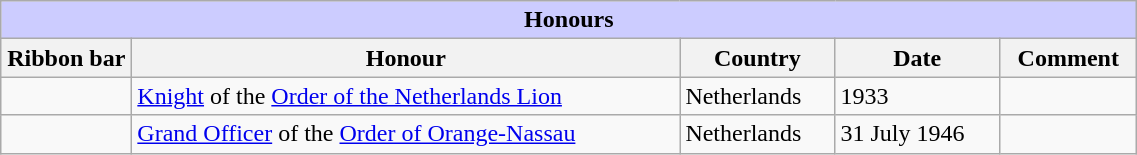<table class="wikitable" style="width:60%;">
<tr style="background:#ccf; text-align:center;">
<td colspan=5><strong>Honours</strong></td>
</tr>
<tr>
<th style="width:80px;">Ribbon bar</th>
<th>Honour</th>
<th>Country</th>
<th>Date</th>
<th>Comment</th>
</tr>
<tr>
<td></td>
<td><a href='#'>Knight</a> of the <a href='#'>Order of the Netherlands Lion</a></td>
<td>Netherlands</td>
<td>1933</td>
<td></td>
</tr>
<tr>
<td></td>
<td><a href='#'>Grand Officer</a> of the <a href='#'>Order of Orange-Nassau</a></td>
<td>Netherlands</td>
<td>31 July 1946</td>
<td></td>
</tr>
</table>
